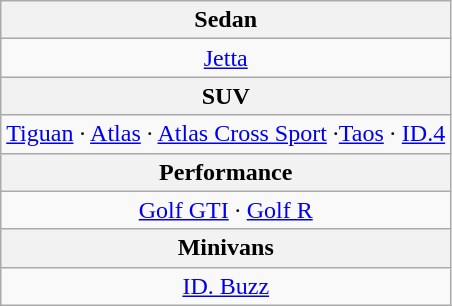<table class="wikitable">
<tr>
<th>Sedan</th>
</tr>
<tr>
<td style="text-align:center;"><a href='#'>Jetta</a></td>
</tr>
<tr>
<th>SUV</th>
</tr>
<tr>
<td style="text-align:center;"><a href='#'>Tiguan</a> · <a href='#'>Atlas</a> · <a href='#'>Atlas Cross Sport</a> ·<a href='#'>Taos</a> · <a href='#'>ID.4</a></td>
</tr>
<tr>
<th>Performance</th>
</tr>
<tr>
<td style="text-align:center;"><a href='#'>Golf GTI</a> · <a href='#'>Golf R</a></td>
</tr>
<tr>
<th>Minivans</th>
</tr>
<tr>
<td style="text-align:center;"><a href='#'>ID. Buzz</a></td>
</tr>
</table>
